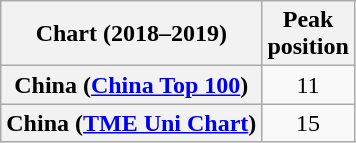<table class="wikitable plainrowheaders sortable" style="text-align:center">
<tr>
<th scope="col">Chart (2018–2019)</th>
<th scope="col">Peak<br>position</th>
</tr>
<tr>
<th scope="row">China (<a href='#'>China Top 100</a>)</th>
<td>11</td>
</tr>
<tr>
<th scope="row">China (<a href='#'>TME Uni Chart</a>)</th>
<td>15</td>
</tr>
</table>
